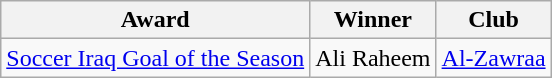<table class="wikitable">
<tr>
<th>Award</th>
<th>Winner</th>
<th>Club</th>
</tr>
<tr>
<td><a href='#'>Soccer Iraq Goal of the Season</a></td>
<td> Ali Raheem</td>
<td><a href='#'>Al-Zawraa</a></td>
</tr>
</table>
